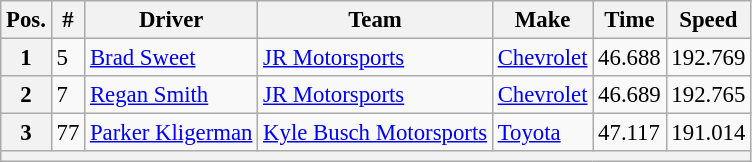<table class="wikitable" style="font-size:95%">
<tr>
<th>Pos.</th>
<th>#</th>
<th>Driver</th>
<th>Team</th>
<th>Make</th>
<th>Time</th>
<th>Speed</th>
</tr>
<tr>
<th>1</th>
<td>5</td>
<td><a href='#'>Brad Sweet</a></td>
<td><a href='#'>JR Motorsports</a></td>
<td><a href='#'>Chevrolet</a></td>
<td>46.688</td>
<td>192.769</td>
</tr>
<tr>
<th>2</th>
<td>7</td>
<td><a href='#'>Regan Smith</a></td>
<td><a href='#'>JR Motorsports</a></td>
<td><a href='#'>Chevrolet</a></td>
<td>46.689</td>
<td>192.765</td>
</tr>
<tr>
<th>3</th>
<td>77</td>
<td><a href='#'>Parker Kligerman</a></td>
<td><a href='#'>Kyle Busch Motorsports</a></td>
<td><a href='#'>Toyota</a></td>
<td>47.117</td>
<td>191.014</td>
</tr>
<tr>
<th colspan="7"></th>
</tr>
</table>
